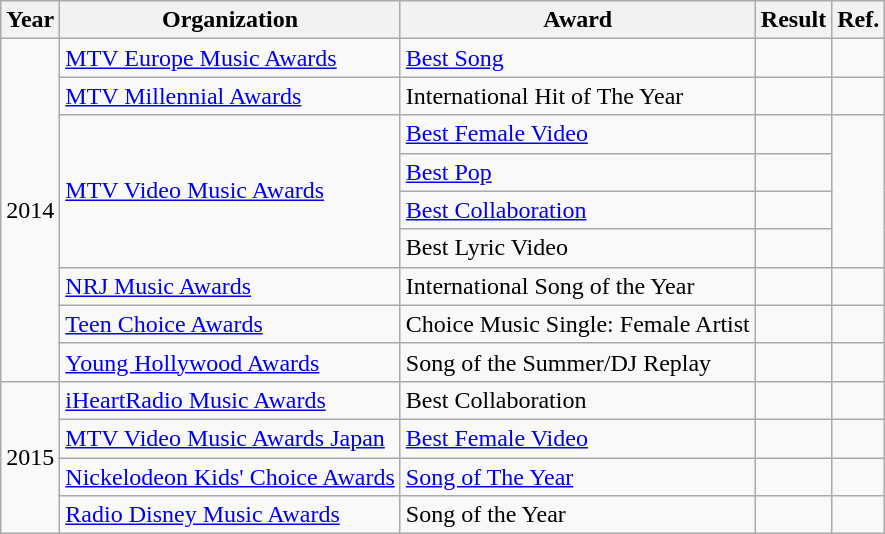<table class="wikitable plainrowheaders">
<tr>
<th>Year</th>
<th>Organization</th>
<th>Award</th>
<th>Result</th>
<th>Ref.</th>
</tr>
<tr>
<td rowspan="9">2014</td>
<td><a href='#'>MTV Europe Music Awards</a></td>
<td><a href='#'>Best Song</a></td>
<td></td>
<td></td>
</tr>
<tr>
<td><a href='#'>MTV Millennial Awards</a></td>
<td>International Hit of The Year</td>
<td></td>
<td></td>
</tr>
<tr>
<td rowspan="4"><a href='#'>MTV Video Music Awards</a></td>
<td><a href='#'>Best Female Video</a></td>
<td></td>
<td rowspan="4"></td>
</tr>
<tr>
<td><a href='#'>Best Pop</a></td>
<td></td>
</tr>
<tr>
<td><a href='#'>Best Collaboration</a></td>
<td></td>
</tr>
<tr>
<td>Best Lyric Video</td>
<td></td>
</tr>
<tr>
<td><a href='#'>NRJ Music Awards</a></td>
<td>International Song of the Year</td>
<td></td>
<td></td>
</tr>
<tr>
<td><a href='#'>Teen Choice Awards</a></td>
<td>Choice Music Single: Female Artist</td>
<td></td>
<td></td>
</tr>
<tr>
<td><a href='#'>Young Hollywood Awards</a></td>
<td>Song of the Summer/DJ Replay</td>
<td></td>
<td></td>
</tr>
<tr>
<td rowspan="4">2015</td>
<td><a href='#'>iHeartRadio Music Awards</a></td>
<td>Best Collaboration</td>
<td></td>
<td></td>
</tr>
<tr>
<td><a href='#'>MTV Video Music Awards Japan</a></td>
<td><a href='#'>Best Female Video</a></td>
<td></td>
<td></td>
</tr>
<tr>
<td><a href='#'>Nickelodeon Kids' Choice Awards</a></td>
<td><a href='#'>Song of The Year</a></td>
<td></td>
<td></td>
</tr>
<tr>
<td><a href='#'>Radio Disney Music Awards</a></td>
<td>Song of the Year</td>
<td></td>
<td></td>
</tr>
</table>
